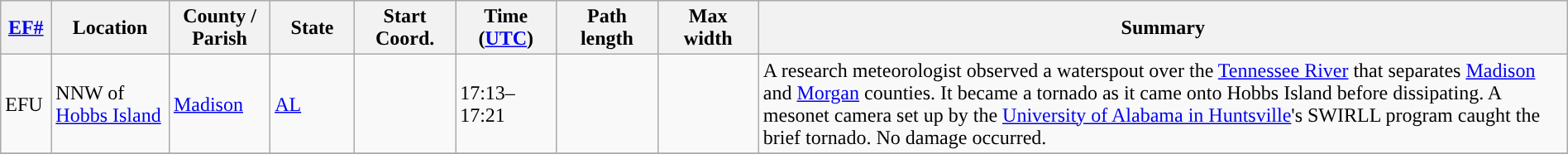<table class="wikitable sortable" style="width:100%;">
<tr>
<th scope="col"  style="width:3%; text-align:center;"><a href='#'>EF#</a></th>
<th scope="col"  style="width:7%; text-align:center;" class="unsortable">Location</th>
<th scope="col"  style="width:6%; text-align:center;" class="unsortable">County / Parish</th>
<th scope="col"  style="width:5%; text-align:center;">State</th>
<th scope="col"  style="width:6%; text-align:center;">Start Coord.</th>
<th scope="col"  style="width:6%; text-align:center;">Time (<a href='#'>UTC</a>)</th>
<th scope="col"  style="width:6%; text-align:center;">Path length</th>
<th scope="col"  style="width:6%; text-align:center;">Max width</th>
<th scope="col" class="unsortable" style="width:48%; text-align:center;">Summary</th>
</tr>
<tr>
<td>EFU</td>
<td>NNW of <a href='#'>Hobbs Island</a></td>
<td><a href='#'>Madison</a></td>
<td><a href='#'>AL</a></td>
<td></td>
<td>17:13–17:21</td>
<td></td>
<td></td>
<td>A research meteorologist observed a waterspout over the <a href='#'>Tennessee River</a> that separates <a href='#'>Madison</a> and <a href='#'>Morgan</a> counties. It became a tornado as it came onto Hobbs Island before dissipating. A mesonet camera set up by the <a href='#'>University of Alabama in Huntsville</a>'s SWIRLL program caught the brief tornado. No damage occurred.</td>
</tr>
<tr>
</tr>
</table>
